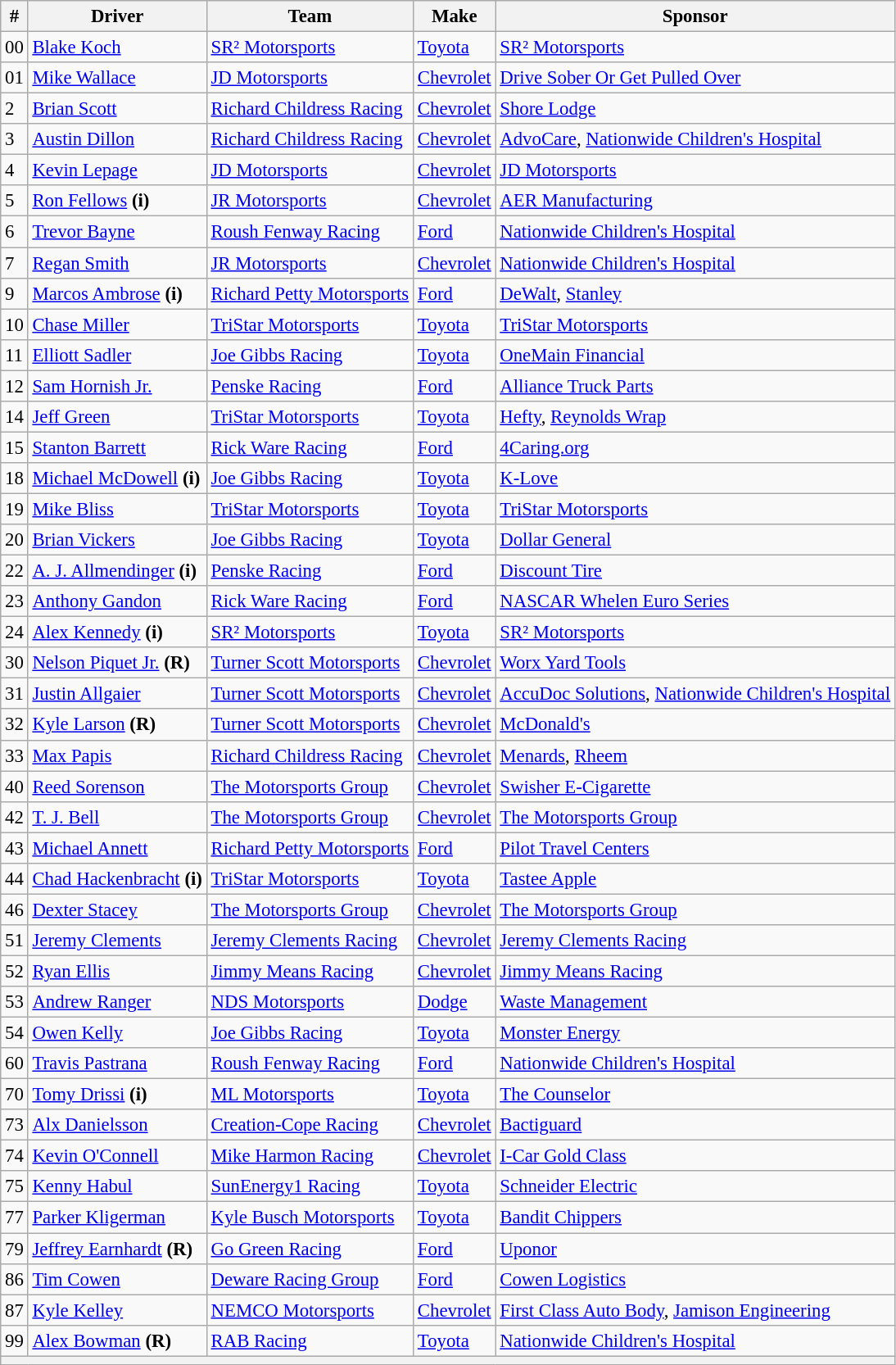<table class="wikitable" style="font-size:95%">
<tr>
<th>#</th>
<th>Driver</th>
<th>Team</th>
<th>Make</th>
<th>Sponsor</th>
</tr>
<tr>
<td>00</td>
<td><a href='#'>Blake Koch</a></td>
<td><a href='#'>SR² Motorsports</a></td>
<td><a href='#'>Toyota</a></td>
<td><a href='#'>SR² Motorsports</a></td>
</tr>
<tr>
<td>01</td>
<td><a href='#'>Mike Wallace</a></td>
<td><a href='#'>JD Motorsports</a></td>
<td><a href='#'>Chevrolet</a></td>
<td><a href='#'>Drive Sober Or Get Pulled Over</a></td>
</tr>
<tr>
<td>2</td>
<td><a href='#'>Brian Scott</a></td>
<td><a href='#'>Richard Childress Racing</a></td>
<td><a href='#'>Chevrolet</a></td>
<td><a href='#'>Shore Lodge</a></td>
</tr>
<tr>
<td>3</td>
<td><a href='#'>Austin Dillon</a></td>
<td><a href='#'>Richard Childress Racing</a></td>
<td><a href='#'>Chevrolet</a></td>
<td><a href='#'>AdvoCare</a>, <a href='#'>Nationwide Children's Hospital</a></td>
</tr>
<tr>
<td>4</td>
<td><a href='#'>Kevin Lepage</a></td>
<td><a href='#'>JD Motorsports</a></td>
<td><a href='#'>Chevrolet</a></td>
<td><a href='#'>JD Motorsports</a></td>
</tr>
<tr>
<td>5</td>
<td><a href='#'>Ron Fellows</a> <strong>(i)</strong></td>
<td><a href='#'>JR Motorsports</a></td>
<td><a href='#'>Chevrolet</a></td>
<td><a href='#'>AER Manufacturing</a></td>
</tr>
<tr>
<td>6</td>
<td><a href='#'>Trevor Bayne</a></td>
<td><a href='#'>Roush Fenway Racing</a></td>
<td><a href='#'>Ford</a></td>
<td><a href='#'>Nationwide Children's Hospital</a></td>
</tr>
<tr>
<td>7</td>
<td><a href='#'>Regan Smith</a></td>
<td><a href='#'>JR Motorsports</a></td>
<td><a href='#'>Chevrolet</a></td>
<td><a href='#'>Nationwide Children's Hospital</a></td>
</tr>
<tr>
<td>9</td>
<td><a href='#'>Marcos Ambrose</a> <strong>(i)</strong></td>
<td><a href='#'>Richard Petty Motorsports</a></td>
<td><a href='#'>Ford</a></td>
<td><a href='#'>DeWalt</a>, <a href='#'>Stanley</a></td>
</tr>
<tr>
<td>10</td>
<td><a href='#'>Chase Miller</a></td>
<td><a href='#'>TriStar Motorsports</a></td>
<td><a href='#'>Toyota</a></td>
<td><a href='#'>TriStar Motorsports</a></td>
</tr>
<tr>
<td>11</td>
<td><a href='#'>Elliott Sadler</a></td>
<td><a href='#'>Joe Gibbs Racing</a></td>
<td><a href='#'>Toyota</a></td>
<td><a href='#'>OneMain Financial</a></td>
</tr>
<tr>
<td>12</td>
<td><a href='#'>Sam Hornish Jr.</a></td>
<td><a href='#'>Penske Racing</a></td>
<td><a href='#'>Ford</a></td>
<td><a href='#'>Alliance Truck Parts</a></td>
</tr>
<tr>
<td>14</td>
<td><a href='#'>Jeff Green</a></td>
<td><a href='#'>TriStar Motorsports</a></td>
<td><a href='#'>Toyota</a></td>
<td><a href='#'>Hefty</a>, <a href='#'>Reynolds Wrap</a></td>
</tr>
<tr>
<td>15</td>
<td><a href='#'>Stanton Barrett</a></td>
<td><a href='#'>Rick Ware Racing</a></td>
<td><a href='#'>Ford</a></td>
<td><a href='#'>4Caring.org</a></td>
</tr>
<tr>
<td>18</td>
<td><a href='#'>Michael McDowell</a> <strong>(i)</strong></td>
<td><a href='#'>Joe Gibbs Racing</a></td>
<td><a href='#'>Toyota</a></td>
<td><a href='#'>K-Love</a></td>
</tr>
<tr>
<td>19</td>
<td><a href='#'>Mike Bliss</a></td>
<td><a href='#'>TriStar Motorsports</a></td>
<td><a href='#'>Toyota</a></td>
<td><a href='#'>TriStar Motorsports</a></td>
</tr>
<tr>
<td>20</td>
<td><a href='#'>Brian Vickers</a></td>
<td><a href='#'>Joe Gibbs Racing</a></td>
<td><a href='#'>Toyota</a></td>
<td><a href='#'>Dollar General</a></td>
</tr>
<tr>
<td>22</td>
<td><a href='#'>A. J. Allmendinger</a> <strong>(i)</strong></td>
<td><a href='#'>Penske Racing</a></td>
<td><a href='#'>Ford</a></td>
<td><a href='#'>Discount Tire</a></td>
</tr>
<tr>
<td>23</td>
<td><a href='#'>Anthony Gandon</a></td>
<td><a href='#'>Rick Ware Racing</a></td>
<td><a href='#'>Ford</a></td>
<td><a href='#'>NASCAR Whelen Euro Series</a></td>
</tr>
<tr>
<td>24</td>
<td><a href='#'>Alex Kennedy</a> <strong>(i)</strong></td>
<td><a href='#'>SR² Motorsports</a></td>
<td><a href='#'>Toyota</a></td>
<td><a href='#'>SR² Motorsports</a></td>
</tr>
<tr>
<td>30</td>
<td><a href='#'>Nelson Piquet Jr.</a> <strong>(R)</strong></td>
<td><a href='#'>Turner Scott Motorsports</a></td>
<td><a href='#'>Chevrolet</a></td>
<td><a href='#'>Worx Yard Tools</a></td>
</tr>
<tr>
<td>31</td>
<td><a href='#'>Justin Allgaier</a></td>
<td><a href='#'>Turner Scott Motorsports</a></td>
<td><a href='#'>Chevrolet</a></td>
<td><a href='#'>AccuDoc Solutions</a>, <a href='#'>Nationwide Children's Hospital</a></td>
</tr>
<tr>
<td>32</td>
<td><a href='#'>Kyle Larson</a> <strong>(R)</strong></td>
<td><a href='#'>Turner Scott Motorsports</a></td>
<td><a href='#'>Chevrolet</a></td>
<td><a href='#'>McDonald's</a></td>
</tr>
<tr>
<td>33</td>
<td><a href='#'>Max Papis</a></td>
<td><a href='#'>Richard Childress Racing</a></td>
<td><a href='#'>Chevrolet</a></td>
<td><a href='#'>Menards</a>, <a href='#'>Rheem</a></td>
</tr>
<tr>
<td>40</td>
<td><a href='#'>Reed Sorenson</a></td>
<td><a href='#'>The Motorsports Group</a></td>
<td><a href='#'>Chevrolet</a></td>
<td><a href='#'>Swisher E-Cigarette</a></td>
</tr>
<tr>
<td>42</td>
<td><a href='#'>T. J. Bell</a></td>
<td><a href='#'>The Motorsports Group</a></td>
<td><a href='#'>Chevrolet</a></td>
<td><a href='#'>The Motorsports Group</a></td>
</tr>
<tr>
<td>43</td>
<td><a href='#'>Michael Annett</a></td>
<td><a href='#'>Richard Petty Motorsports</a></td>
<td><a href='#'>Ford</a></td>
<td><a href='#'>Pilot Travel Centers</a></td>
</tr>
<tr>
<td>44</td>
<td><a href='#'>Chad Hackenbracht</a> <strong>(i)</strong></td>
<td><a href='#'>TriStar Motorsports</a></td>
<td><a href='#'>Toyota</a></td>
<td><a href='#'>Tastee Apple</a></td>
</tr>
<tr>
<td>46</td>
<td><a href='#'>Dexter Stacey</a></td>
<td><a href='#'>The Motorsports Group</a></td>
<td><a href='#'>Chevrolet</a></td>
<td><a href='#'>The Motorsports Group</a></td>
</tr>
<tr>
<td>51</td>
<td><a href='#'>Jeremy Clements</a></td>
<td><a href='#'>Jeremy Clements Racing</a></td>
<td><a href='#'>Chevrolet</a></td>
<td><a href='#'>Jeremy Clements Racing</a></td>
</tr>
<tr>
<td>52</td>
<td><a href='#'>Ryan Ellis</a></td>
<td><a href='#'>Jimmy Means Racing</a></td>
<td><a href='#'>Chevrolet</a></td>
<td><a href='#'>Jimmy Means Racing</a></td>
</tr>
<tr>
<td>53</td>
<td><a href='#'>Andrew Ranger</a></td>
<td><a href='#'>NDS Motorsports</a></td>
<td><a href='#'>Dodge</a></td>
<td><a href='#'>Waste Management</a></td>
</tr>
<tr>
<td>54</td>
<td><a href='#'>Owen Kelly</a></td>
<td><a href='#'>Joe Gibbs Racing</a></td>
<td><a href='#'>Toyota</a></td>
<td><a href='#'>Monster Energy</a></td>
</tr>
<tr>
<td>60</td>
<td><a href='#'>Travis Pastrana</a></td>
<td><a href='#'>Roush Fenway Racing</a></td>
<td><a href='#'>Ford</a></td>
<td><a href='#'>Nationwide Children's Hospital</a></td>
</tr>
<tr>
<td>70</td>
<td><a href='#'>Tomy Drissi</a> <strong>(i)</strong></td>
<td><a href='#'>ML Motorsports</a></td>
<td><a href='#'>Toyota</a></td>
<td><a href='#'>The Counselor</a></td>
</tr>
<tr>
<td>73</td>
<td><a href='#'>Alx Danielsson</a></td>
<td><a href='#'>Creation-Cope Racing</a></td>
<td><a href='#'>Chevrolet</a></td>
<td><a href='#'>Bactiguard</a></td>
</tr>
<tr>
<td>74</td>
<td><a href='#'>Kevin O'Connell</a></td>
<td><a href='#'>Mike Harmon Racing</a></td>
<td><a href='#'>Chevrolet</a></td>
<td><a href='#'>I-Car Gold Class</a></td>
</tr>
<tr>
<td>75</td>
<td><a href='#'>Kenny Habul</a></td>
<td><a href='#'>SunEnergy1 Racing</a></td>
<td><a href='#'>Toyota</a></td>
<td><a href='#'>Schneider Electric</a></td>
</tr>
<tr>
<td>77</td>
<td><a href='#'>Parker Kligerman</a></td>
<td><a href='#'>Kyle Busch Motorsports</a></td>
<td><a href='#'>Toyota</a></td>
<td><a href='#'>Bandit Chippers</a></td>
</tr>
<tr>
<td>79</td>
<td><a href='#'>Jeffrey Earnhardt</a> <strong>(R)</strong></td>
<td><a href='#'>Go Green Racing</a></td>
<td><a href='#'>Ford</a></td>
<td><a href='#'>Uponor</a></td>
</tr>
<tr>
<td>86</td>
<td><a href='#'>Tim Cowen</a></td>
<td><a href='#'>Deware Racing Group</a></td>
<td><a href='#'>Ford</a></td>
<td><a href='#'>Cowen Logistics</a></td>
</tr>
<tr>
<td>87</td>
<td><a href='#'>Kyle Kelley</a></td>
<td><a href='#'>NEMCO Motorsports</a></td>
<td><a href='#'>Chevrolet</a></td>
<td><a href='#'>First Class Auto Body</a>, <a href='#'>Jamison Engineering</a></td>
</tr>
<tr>
<td>99</td>
<td><a href='#'>Alex Bowman</a> <strong>(R)</strong></td>
<td><a href='#'>RAB Racing</a></td>
<td><a href='#'>Toyota</a></td>
<td><a href='#'>Nationwide Children's Hospital</a></td>
</tr>
<tr>
<th colspan="5"></th>
</tr>
</table>
